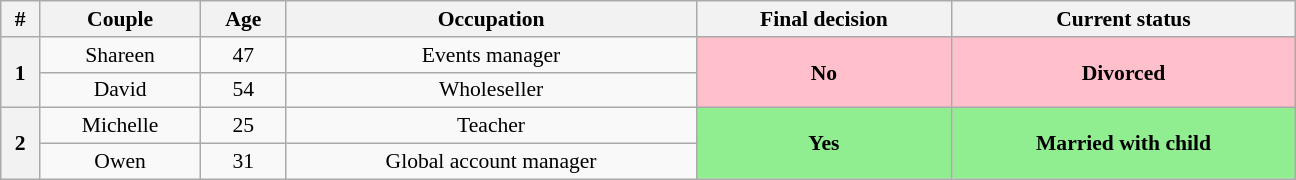<table class="wikitable plainrowheaders" style="text-align:center; font-size:90%; width:60em;">
<tr>
<th>#</th>
<th>Couple</th>
<th>Age</th>
<th>Occupation</th>
<th>Final decision</th>
<th>Current status</th>
</tr>
<tr>
<th rowspan="2">1</th>
<td>Shareen</td>
<td>47</td>
<td>Events manager</td>
<th rowspan="2" style="background:pink;">No</th>
<th rowspan="2" style="background:pink;">Divorced</th>
</tr>
<tr>
<td>David</td>
<td>54</td>
<td>Wholeseller</td>
</tr>
<tr>
<th rowspan="2">2</th>
<td>Michelle</td>
<td>25</td>
<td>Teacher</td>
<th rowspan="2" style="background:lightgreen;">Yes</th>
<th rowspan="2" style="background:lightgreen;">Married with child</th>
</tr>
<tr>
<td>Owen</td>
<td>31</td>
<td>Global account manager</td>
</tr>
</table>
